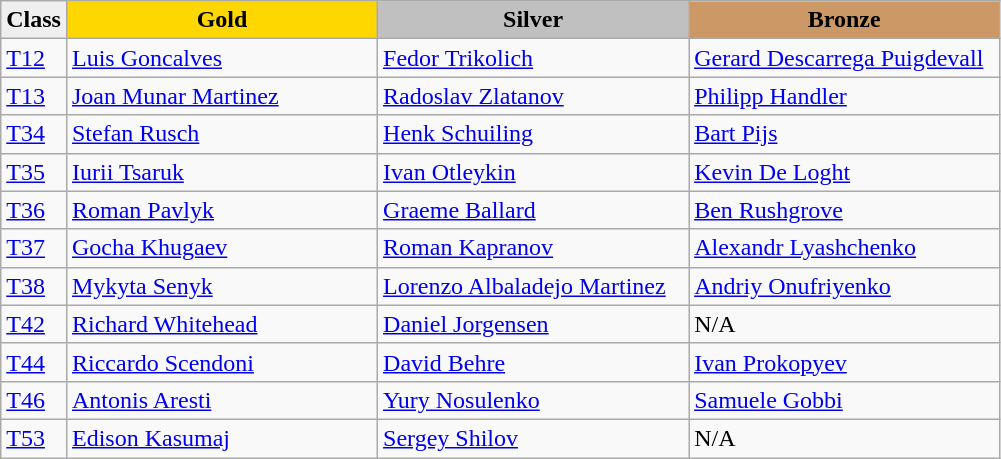<table class="wikitable" style="text-align:left">
<tr align="center">
<td bgcolor=efefef><strong>Class</strong></td>
<td width=200 bgcolor=gold><strong>Gold</strong></td>
<td width=200 bgcolor=silver><strong>Silver</strong></td>
<td width=200 bgcolor=CC9966><strong>Bronze</strong></td>
</tr>
<tr>
<td><a href='#'>T12</a></td>
<td><a href='#'>Luis Goncalves</a><br></td>
<td><a href='#'>Fedor Trikolich</a><br></td>
<td><a href='#'>Gerard Descarrega Puigdevall</a><br></td>
</tr>
<tr>
<td><a href='#'>T13</a></td>
<td><a href='#'>Joan Munar Martinez</a><br></td>
<td><a href='#'>Radoslav Zlatanov</a><br></td>
<td><a href='#'>Philipp Handler</a><br></td>
</tr>
<tr>
<td><a href='#'>T34</a></td>
<td><a href='#'>Stefan Rusch</a><br></td>
<td><a href='#'>Henk Schuiling</a><br></td>
<td><a href='#'>Bart Pijs</a><br></td>
</tr>
<tr>
<td><a href='#'>T35</a></td>
<td><a href='#'>Iurii Tsaruk</a><br></td>
<td><a href='#'>Ivan Otleykin</a><br></td>
<td><a href='#'>Kevin De Loght</a><br></td>
</tr>
<tr>
<td><a href='#'>T36</a></td>
<td><a href='#'>Roman Pavlyk</a><br></td>
<td><a href='#'>Graeme Ballard</a><br></td>
<td><a href='#'>Ben Rushgrove</a><br></td>
</tr>
<tr>
<td><a href='#'>T37</a></td>
<td><a href='#'>Gocha Khugaev</a><br></td>
<td><a href='#'>Roman Kapranov</a><br></td>
<td><a href='#'>Alexandr Lyashchenko</a><br></td>
</tr>
<tr>
<td><a href='#'>T38</a></td>
<td><a href='#'>Mykyta Senyk</a><br></td>
<td><a href='#'>Lorenzo Albaladejo Martinez</a><br></td>
<td><a href='#'>Andriy Onufriyenko</a><br></td>
</tr>
<tr>
<td><a href='#'>T42</a></td>
<td><a href='#'>Richard Whitehead</a><br></td>
<td><a href='#'>Daniel Jorgensen</a><br></td>
<td>N/A</td>
</tr>
<tr>
<td><a href='#'>T44</a></td>
<td><a href='#'>Riccardo Scendoni</a><br></td>
<td><a href='#'>David Behre</a><br></td>
<td><a href='#'>Ivan Prokopyev</a><br></td>
</tr>
<tr>
<td><a href='#'>T46</a></td>
<td><a href='#'>Antonis Aresti</a><br></td>
<td><a href='#'>Yury Nosulenko</a><br></td>
<td><a href='#'>Samuele Gobbi</a><br></td>
</tr>
<tr>
<td><a href='#'>T53</a></td>
<td><a href='#'>Edison Kasumaj</a><br></td>
<td><a href='#'>Sergey Shilov</a><br></td>
<td>N/A</td>
</tr>
</table>
